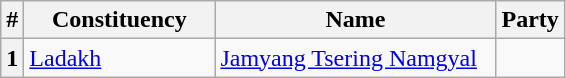<table class="wikitable sortable">
<tr>
<th>#</th>
<th style="width:120px">Constituency</th>
<th style="width:180px">Name</th>
<th colspan=2>Party</th>
</tr>
<tr>
<th>1</th>
<td><a href='#'>Ladakh</a></td>
<td><a href='#'>Jamyang Tsering Namgyal</a></td>
<td></td>
</tr>
</table>
